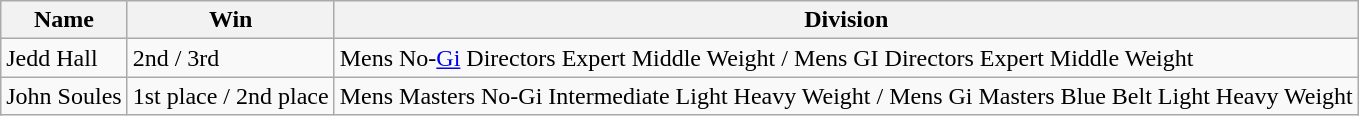<table class="wikitable">
<tr>
<th>Name</th>
<th>Win</th>
<th>Division</th>
</tr>
<tr>
<td>Jedd Hall</td>
<td>2nd / 3rd</td>
<td>Mens No-<a href='#'>Gi</a> Directors Expert Middle Weight / Mens GI Directors Expert Middle Weight</td>
</tr>
<tr>
<td>John Soules</td>
<td>1st place / 2nd place</td>
<td>Mens Masters No-Gi Intermediate Light Heavy Weight / Mens Gi Masters Blue Belt Light Heavy Weight</td>
</tr>
</table>
